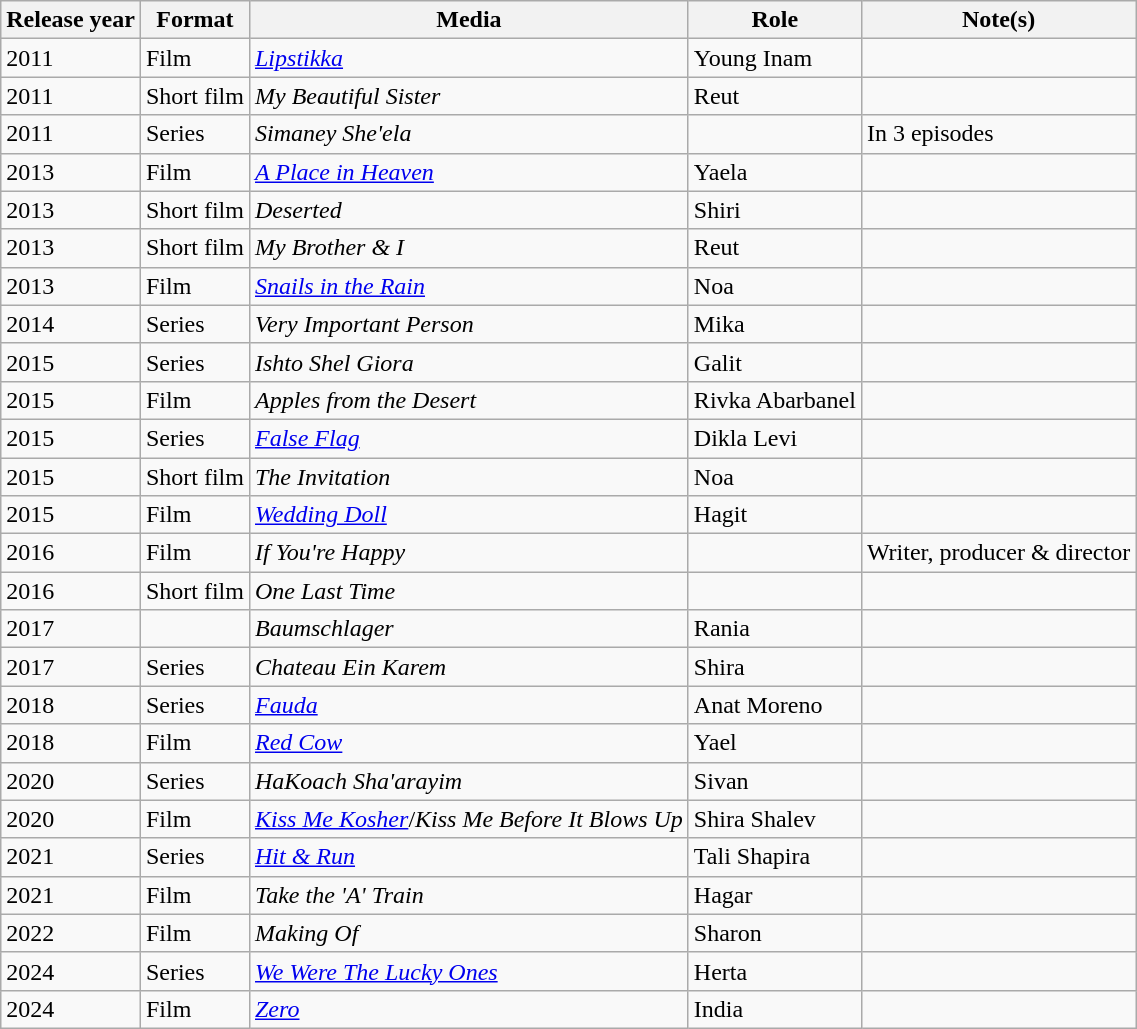<table class="wikitable sortable">
<tr>
<th>Release year</th>
<th>Format</th>
<th>Media</th>
<th>Role</th>
<th>Note(s)</th>
</tr>
<tr>
<td>2011</td>
<td>Film</td>
<td><em><a href='#'>Lipstikka</a></em></td>
<td>Young Inam</td>
<td></td>
</tr>
<tr>
<td>2011</td>
<td>Short film</td>
<td><em>My Beautiful Sister</em></td>
<td>Reut</td>
<td></td>
</tr>
<tr>
<td>2011</td>
<td>Series</td>
<td><em>Simaney She'ela</em></td>
<td></td>
<td>In 3 episodes</td>
</tr>
<tr>
<td>2013</td>
<td>Film</td>
<td><em><a href='#'>A Place in Heaven</a></em></td>
<td>Yaela</td>
<td></td>
</tr>
<tr>
<td>2013</td>
<td>Short film</td>
<td><em>Deserted</em></td>
<td>Shiri</td>
<td></td>
</tr>
<tr>
<td>2013</td>
<td>Short film</td>
<td><em>My Brother & I</em></td>
<td>Reut</td>
<td></td>
</tr>
<tr>
<td>2013</td>
<td>Film</td>
<td><em><a href='#'>Snails in the Rain</a></em></td>
<td>Noa</td>
<td></td>
</tr>
<tr>
<td>2014</td>
<td>Series</td>
<td><em>Very Important Person</em></td>
<td>Mika</td>
<td></td>
</tr>
<tr>
<td>2015</td>
<td>Series</td>
<td><em>Ishto Shel Giora</em></td>
<td>Galit</td>
<td></td>
</tr>
<tr>
<td>2015</td>
<td>Film</td>
<td><em>Apples from the Desert</em></td>
<td>Rivka Abarbanel</td>
<td></td>
</tr>
<tr>
<td>2015</td>
<td>Series</td>
<td><em><a href='#'>False Flag</a></em></td>
<td>Dikla Levi</td>
<td></td>
</tr>
<tr>
<td>2015</td>
<td>Short film</td>
<td><em>The Invitation</em></td>
<td>Noa</td>
<td></td>
</tr>
<tr>
<td>2015</td>
<td>Film</td>
<td><em><a href='#'>Wedding Doll</a></em></td>
<td>Hagit</td>
<td></td>
</tr>
<tr>
<td>2016</td>
<td>Film</td>
<td><em>If You're Happy</em></td>
<td></td>
<td>Writer, producer & director</td>
</tr>
<tr>
<td>2016</td>
<td>Short film</td>
<td><em>One Last Time</em></td>
<td></td>
<td></td>
</tr>
<tr>
<td>2017</td>
<td></td>
<td><em>Baumschlager</em></td>
<td>Rania</td>
<td></td>
</tr>
<tr>
<td>2017</td>
<td>Series</td>
<td><em>Chateau Ein Karem</em></td>
<td>Shira</td>
<td></td>
</tr>
<tr>
<td>2018</td>
<td>Series</td>
<td><em><a href='#'>Fauda</a></em></td>
<td>Anat Moreno</td>
<td></td>
</tr>
<tr>
<td>2018</td>
<td>Film</td>
<td><em><a href='#'>Red Cow</a></em></td>
<td>Yael</td>
<td></td>
</tr>
<tr>
<td>2020</td>
<td>Series</td>
<td><em>HaKoach Sha'arayim</em></td>
<td>Sivan</td>
<td></td>
</tr>
<tr>
<td>2020</td>
<td>Film</td>
<td><em><a href='#'>Kiss Me Kosher</a></em>/<em>Kiss Me Before It Blows Up</em></td>
<td>Shira Shalev</td>
<td></td>
</tr>
<tr>
<td>2021</td>
<td>Series</td>
<td><a href='#'><em>Hit & Run</em></a></td>
<td>Tali Shapira</td>
<td></td>
</tr>
<tr>
<td>2021</td>
<td>Film</td>
<td><em>Take the 'A' Train</em></td>
<td>Hagar</td>
<td><br></td>
</tr>
<tr>
<td>2022</td>
<td>Film</td>
<td><em>Making Of</em></td>
<td>Sharon</td>
<td></td>
</tr>
<tr>
<td>2024</td>
<td>Series</td>
<td><em><a href='#'>We Were The Lucky Ones</a></em></td>
<td>Herta</td>
<td></td>
</tr>
<tr>
<td>2024</td>
<td>Film</td>
<td><em><a href='#'>Zero</a></em></td>
<td>India</td>
<td></td>
</tr>
</table>
